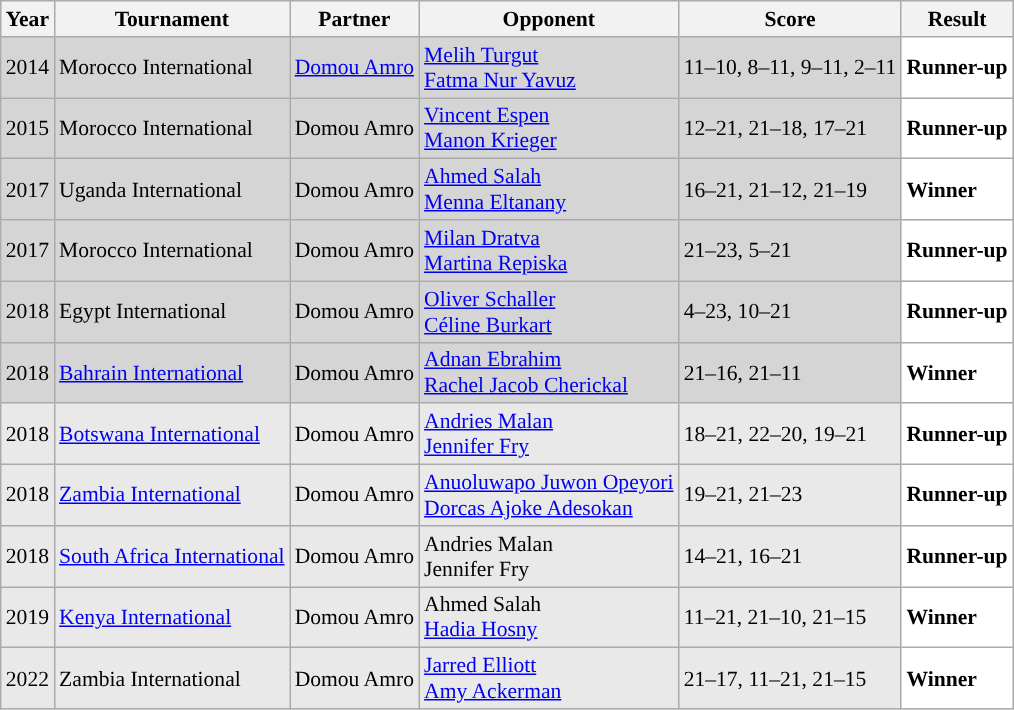<table class="sortable wikitable" style="font-size: 90%;">
<tr>
<th>Year</th>
<th>Tournament</th>
<th>Partner</th>
<th>Opponent</th>
<th>Score</th>
<th>Result</th>
</tr>
<tr style="background:#D5D5D5">
<td align="center">2014</td>
<td align="left">Morocco International</td>
<td align="left"> <a href='#'>Domou Amro</a></td>
<td align="left"> <a href='#'>Melih Turgut</a><br> <a href='#'>Fatma Nur Yavuz</a></td>
<td align="left">11–10, 8–11, 9–11, 2–11</td>
<td style="text-align:left; background:white"> <strong>Runner-up</strong></td>
</tr>
<tr style="background:#D5D5D5">
<td align="center">2015</td>
<td align="left">Morocco International</td>
<td align="left"> Domou Amro</td>
<td align="left"> <a href='#'>Vincent Espen</a><br> <a href='#'>Manon Krieger</a></td>
<td align="left">12–21, 21–18, 17–21</td>
<td style="text-align:left; background:white"> <strong>Runner-up</strong></td>
</tr>
<tr style="background:#D5D5D5">
<td align="center">2017</td>
<td align="left">Uganda International</td>
<td align="left"> Domou Amro</td>
<td align="left"> <a href='#'>Ahmed Salah</a><br> <a href='#'>Menna Eltanany</a></td>
<td align="left">16–21, 21–12, 21–19</td>
<td style="text-align:left; background:white"> <strong>Winner</strong></td>
</tr>
<tr style="background:#D5D5D5">
<td align="center">2017</td>
<td align="left">Morocco International</td>
<td align="left"> Domou Amro</td>
<td align="left"> <a href='#'>Milan Dratva</a><br> <a href='#'>Martina Repiska</a></td>
<td align="left">21–23, 5–21</td>
<td style="text-align:left; background:white"> <strong>Runner-up</strong></td>
</tr>
<tr style="background:#D5D5D5">
<td align="center">2018</td>
<td align="left">Egypt International</td>
<td align="left"> Domou Amro</td>
<td align="left"> <a href='#'>Oliver Schaller</a><br> <a href='#'>Céline Burkart</a></td>
<td align="left">4–23, 10–21</td>
<td style="text-align:left; background:white"> <strong>Runner-up</strong></td>
</tr>
<tr style="background:#D5D5D5">
<td align="center">2018</td>
<td align="left"><a href='#'>Bahrain International</a></td>
<td align="left"> Domou Amro</td>
<td align="left"> <a href='#'>Adnan Ebrahim</a><br> <a href='#'>Rachel Jacob Cherickal</a></td>
<td align="left">21–16, 21–11</td>
<td style="text-align:left; background:white"> <strong>Winner</strong></td>
</tr>
<tr style="background:#E9E9E9">
<td align="center">2018</td>
<td align="left"><a href='#'>Botswana International</a></td>
<td align="left"> Domou Amro</td>
<td align="left"> <a href='#'>Andries Malan</a><br> <a href='#'>Jennifer Fry</a></td>
<td align="left">18–21, 22–20, 19–21</td>
<td style="text-align:left; background:white"> <strong>Runner-up</strong></td>
</tr>
<tr style="background:#E9E9E9">
<td align="center">2018</td>
<td align="left"><a href='#'>Zambia International</a></td>
<td align="left"> Domou Amro</td>
<td align="left"> <a href='#'>Anuoluwapo Juwon Opeyori</a><br> <a href='#'>Dorcas Ajoke Adesokan</a></td>
<td align="left">19–21, 21–23</td>
<td style="text-align:left; background:white"> <strong>Runner-up</strong></td>
</tr>
<tr style="background:#E9E9E9">
<td align="center">2018</td>
<td align="left"><a href='#'>South Africa International</a></td>
<td align="left"> Domou Amro</td>
<td align="left"> Andries Malan<br> Jennifer Fry</td>
<td align="left">14–21, 16–21</td>
<td style="text-align:left; background:white"> <strong>Runner-up</strong></td>
</tr>
<tr style="background:#E9E9E9">
<td align="center">2019</td>
<td align="left"><a href='#'>Kenya International</a></td>
<td align="left"> Domou Amro</td>
<td align="left"> Ahmed Salah<br> <a href='#'>Hadia Hosny</a></td>
<td align="left">11–21, 21–10, 21–15</td>
<td style="text-align:left; background:white"> <strong>Winner</strong></td>
</tr>
<tr style="background:#E9E9E9">
<td align="center">2022</td>
<td align="left">Zambia International</td>
<td align="left"> Domou Amro</td>
<td align="left"> <a href='#'>Jarred Elliott</a><br> <a href='#'>Amy Ackerman</a></td>
<td align="left">21–17, 11–21, 21–15</td>
<td style="text-align:left; background:white"> <strong>Winner</strong></td>
</tr>
</table>
